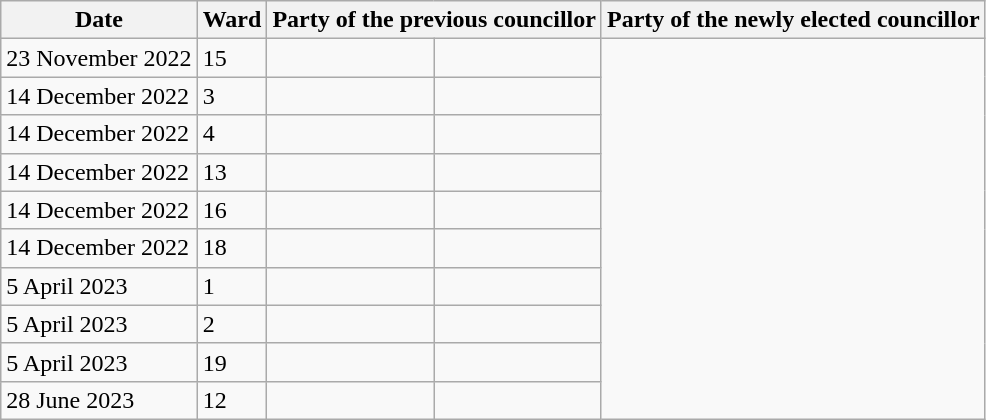<table class="wikitable">
<tr>
<th>Date</th>
<th>Ward</th>
<th colspan=2>Party of the previous councillor</th>
<th colspan=2>Party of the newly elected councillor</th>
</tr>
<tr>
<td>23 November 2022</td>
<td>15</td>
<td></td>
<td></td>
</tr>
<tr>
<td>14 December 2022</td>
<td>3</td>
<td></td>
<td></td>
</tr>
<tr>
<td>14 December 2022</td>
<td>4</td>
<td></td>
<td></td>
</tr>
<tr>
<td>14 December 2022</td>
<td>13</td>
<td></td>
<td></td>
</tr>
<tr>
<td>14 December 2022</td>
<td>16</td>
<td></td>
<td></td>
</tr>
<tr>
<td>14 December 2022</td>
<td>18</td>
<td></td>
<td></td>
</tr>
<tr>
<td>5 April 2023</td>
<td>1</td>
<td></td>
<td></td>
</tr>
<tr>
<td>5 April 2023</td>
<td>2</td>
<td></td>
<td></td>
</tr>
<tr>
<td>5 April 2023</td>
<td>19</td>
<td></td>
<td></td>
</tr>
<tr>
<td>28 June 2023</td>
<td>12</td>
<td></td>
<td></td>
</tr>
</table>
